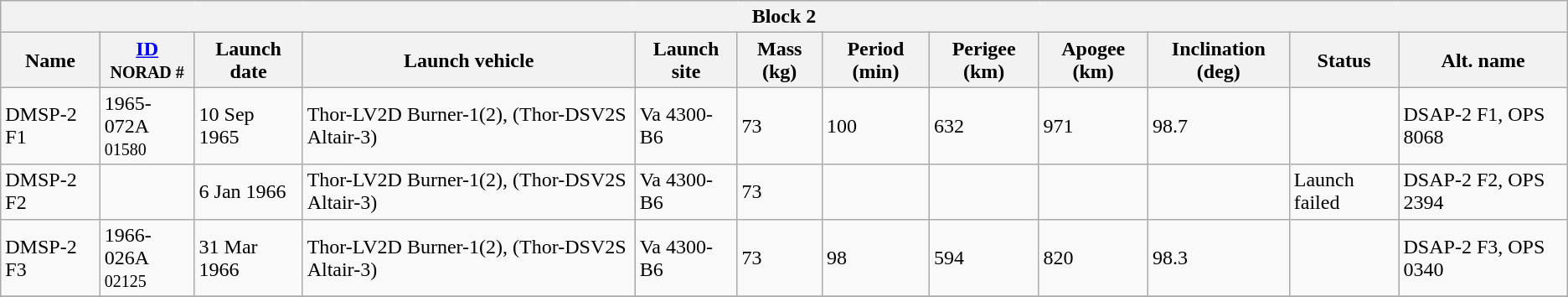<table class="wikitable collapsible collapsed" border="1">
<tr>
<th align="center" colspan="100">Block 2</th>
</tr>
<tr>
<th>Name</th>
<th><a href='#'>ID</a><br><small>NORAD #</small></th>
<th>Launch date</th>
<th>Launch vehicle</th>
<th>Launch site</th>
<th>Mass (kg)</th>
<th>Period (min)</th>
<th>Perigee (km)</th>
<th>Apogee (km)</th>
<th>Inclination (deg)</th>
<th>Status</th>
<th>Alt. name</th>
</tr>
<tr>
<td>DMSP-2 F1</td>
<td>1965-072A<br><small>01580</small></td>
<td>10 Sep 1965</td>
<td>Thor-LV2D Burner-1(2), (Thor-DSV2S Altair-3)</td>
<td>Va 4300-B6</td>
<td>73</td>
<td>100</td>
<td>632</td>
<td>971</td>
<td>98.7</td>
<td></td>
<td>DSAP-2 F1, OPS 8068</td>
</tr>
<tr>
<td>DMSP-2 F2</td>
<td></td>
<td>6 Jan 1966</td>
<td>Thor-LV2D Burner-1(2), (Thor-DSV2S Altair-3)</td>
<td>Va 4300-B6</td>
<td>73</td>
<td></td>
<td></td>
<td></td>
<td></td>
<td>Launch failed</td>
<td>DSAP-2 F2, OPS 2394</td>
</tr>
<tr>
<td>DMSP-2 F3</td>
<td>1966-026A<br><small>02125</small></td>
<td>31 Mar 1966</td>
<td>Thor-LV2D Burner-1(2), (Thor-DSV2S Altair-3)</td>
<td>Va 4300-B6</td>
<td>73</td>
<td>98</td>
<td>594</td>
<td>820</td>
<td>98.3</td>
<td></td>
<td>DSAP-2 F3, OPS 0340</td>
</tr>
<tr>
</tr>
</table>
